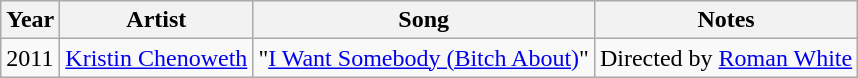<table class="wikitable sortable">
<tr>
<th>Year</th>
<th>Artist</th>
<th>Song</th>
<th class="unsortable">Notes</th>
</tr>
<tr>
<td>2011</td>
<td><a href='#'>Kristin Chenoweth</a></td>
<td>"<a href='#'>I Want Somebody (Bitch About)</a>"</td>
<td>Directed by <a href='#'>Roman White</a></td>
</tr>
</table>
